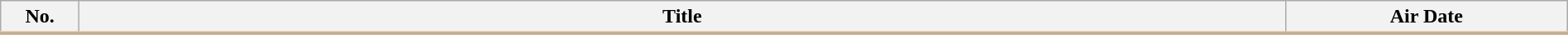<table class="wikitable" style="width:100%; margin:auto; background:#FFF;">
<tr style="border-bottom: 3px solid #DEB887;">
<th style="width:5%;">No.</th>
<th>Title</th>
<th style="width:18%;">Air Date</th>
</tr>
<tr>
</tr>
</table>
